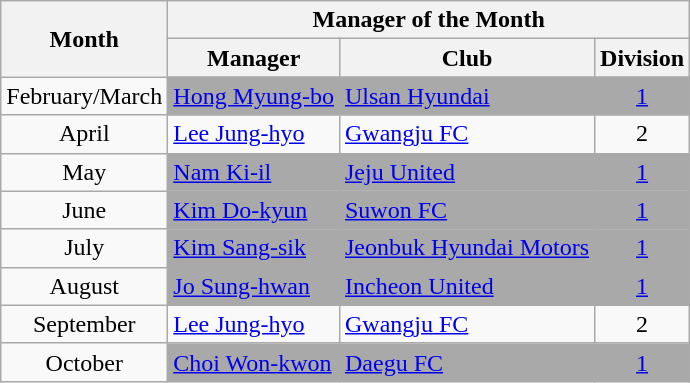<table class="wikitable">
<tr>
<th rowspan="2">Month</th>
<th colspan="3">Manager of the Month</th>
</tr>
<tr>
<th>Manager</th>
<th>Club</th>
<th>Division</th>
</tr>
<tr>
<td align="center">February/March</td>
<td bgcolor=darkgray> <a href='#'>Hong Myung-bo</a></td>
<td bgcolor=darkgray><a href='#'>Ulsan Hyundai</a></td>
<td align=center bgcolor=darkgray><a href='#'>1</a></td>
</tr>
<tr>
<td align=center>April</td>
<td> <a href='#'>Lee Jung-hyo</a></td>
<td><a href='#'>Gwangju FC</a></td>
<td align=center>2</td>
</tr>
<tr>
<td align=center>May</td>
<td bgcolor=darkgray> <a href='#'>Nam Ki-il</a></td>
<td bgcolor=darkgray><a href='#'>Jeju United</a></td>
<td align=center bgcolor=darkgray><a href='#'>1</a></td>
</tr>
<tr>
<td align=center>June</td>
<td bgcolor=darkgray> <a href='#'>Kim Do-kyun</a></td>
<td bgcolor=darkgray><a href='#'>Suwon FC</a></td>
<td align=center bgcolor=darkgray><a href='#'>1</a></td>
</tr>
<tr>
<td align=center>July</td>
<td bgcolor=darkgray> <a href='#'>Kim Sang-sik</a></td>
<td bgcolor=darkgray><a href='#'>Jeonbuk Hyundai Motors</a></td>
<td align=center bgcolor=darkgray><a href='#'>1</a></td>
</tr>
<tr>
<td align=center>August</td>
<td bgcolor=darkgray> <a href='#'>Jo Sung-hwan</a></td>
<td bgcolor=darkgray><a href='#'>Incheon United</a></td>
<td align=center bgcolor=darkgray><a href='#'>1</a></td>
</tr>
<tr>
<td align=center>September</td>
<td> <a href='#'>Lee Jung-hyo</a></td>
<td><a href='#'>Gwangju FC</a></td>
<td align=center>2</td>
</tr>
<tr>
<td align=center>October</td>
<td bgcolor=darkgray> <a href='#'>Choi Won-kwon</a></td>
<td bgcolor=darkgray><a href='#'>Daegu FC</a></td>
<td align=center bgcolor=darkgray><a href='#'>1</a></td>
</tr>
</table>
